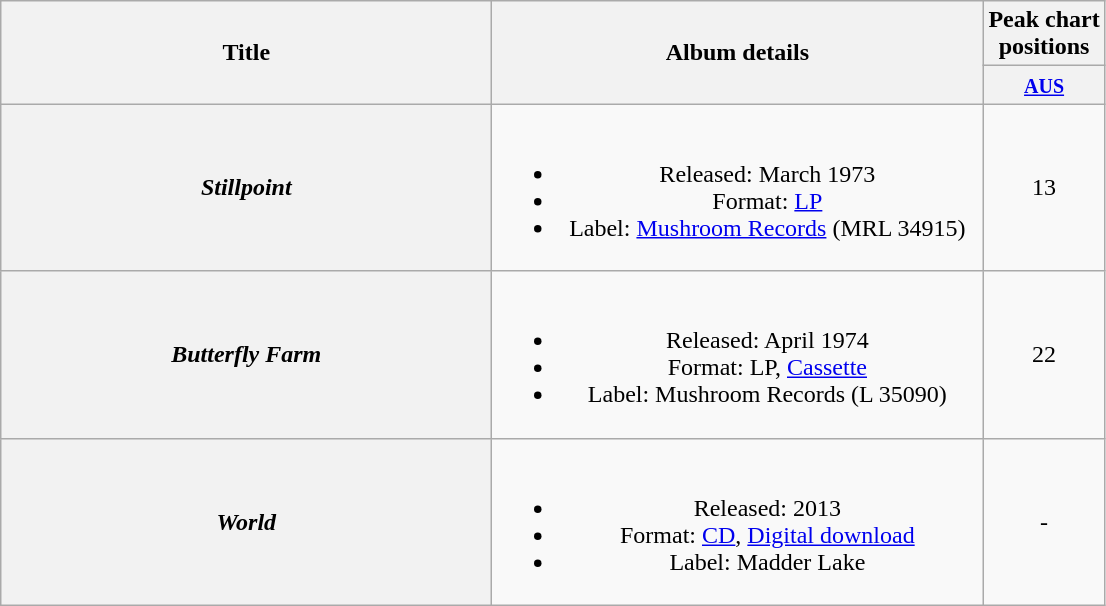<table class="wikitable plainrowheaders" style="text-align:center;" border="1">
<tr>
<th scope="col" rowspan="2" style="width:20em;">Title</th>
<th scope="col" rowspan="2" style="width:20em;">Album details</th>
<th scope="col" colspan="1">Peak chart<br>positions</th>
</tr>
<tr>
<th scope="col" style="text-align:center;"><small><a href='#'>AUS</a></small><br></th>
</tr>
<tr>
<th scope="row"><em>Stillpoint</em></th>
<td><br><ul><li>Released: March 1973</li><li>Format: <a href='#'>LP</a></li><li>Label: <a href='#'>Mushroom Records</a> (MRL 34915)</li></ul></td>
<td align="center">13</td>
</tr>
<tr>
<th scope="row"><em>Butterfly Farm</em></th>
<td><br><ul><li>Released: April 1974</li><li>Format: LP, <a href='#'>Cassette</a></li><li>Label: Mushroom Records (L 35090)</li></ul></td>
<td align="center">22</td>
</tr>
<tr>
<th scope="row"><em>World</em></th>
<td><br><ul><li>Released: 2013</li><li>Format: <a href='#'>CD</a>, <a href='#'>Digital download</a></li><li>Label: Madder Lake</li></ul></td>
<td align="center">-</td>
</tr>
</table>
